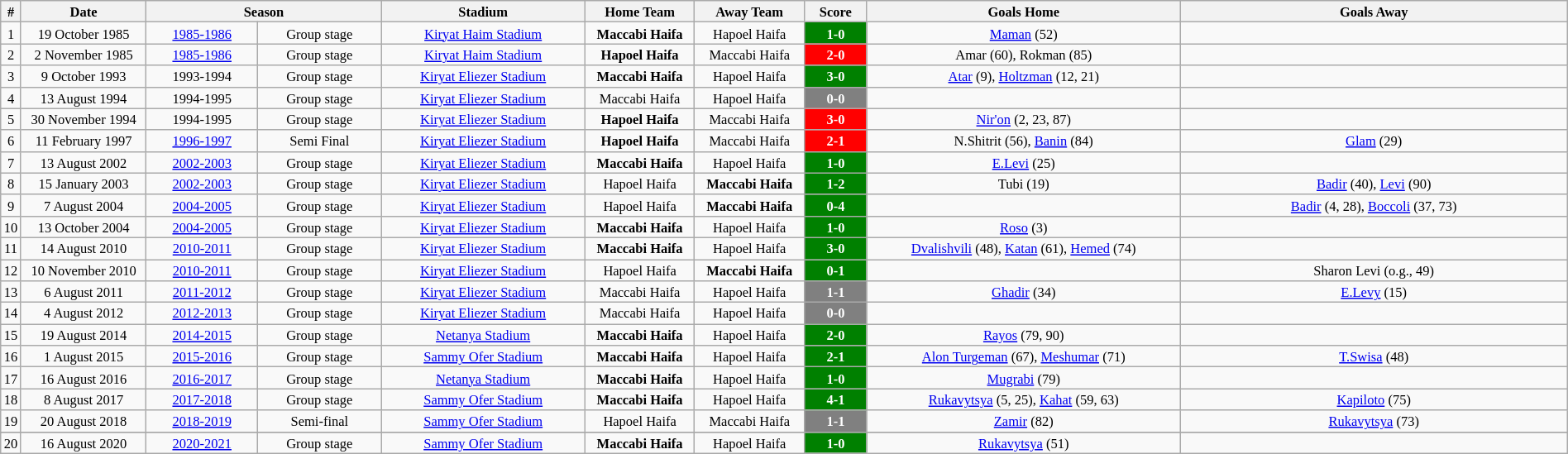<table class="wikitable sortable" style="width:100%; margin:0 left; font-size: 11px">
<tr>
<th width=1%>#</th>
<th class="unsortable" width=8%>Date</th>
<th colspan="2" width=15%>Season</th>
<th width=13%>Stadium</th>
<th width=7%>Home Team</th>
<th width=7%>Away Team</th>
<th width=4%>Score</th>
<th width=20%>Goals Home</th>
<th width=20>Goals Away</th>
</tr>
<tr style="text-align:center;">
<td>1</td>
<td>19 October 1985</td>
<td><a href='#'>1985-1986</a></td>
<td>Group stage</td>
<td><a href='#'>Kiryat Haim Stadium</a></td>
<td><strong>Maccabi Haifa</strong></td>
<td>Hapoel Haifa</td>
<td style="color:white; background:#008000"><strong>1-0</strong></td>
<td><a href='#'>Maman</a> (52)</td>
<td></td>
</tr>
<tr style="text-align:center;">
<td>2</td>
<td>2 November 1985</td>
<td><a href='#'>1985-1986</a></td>
<td>Group stage</td>
<td><a href='#'>Kiryat Haim Stadium</a></td>
<td><strong>Hapoel Haifa</strong></td>
<td>Maccabi Haifa</td>
<td style="color:white; background:#FF0000"><strong>2-0</strong></td>
<td>Amar (60), Rokman (85)</td>
<td></td>
</tr>
<tr style="text-align:center;">
<td>3</td>
<td>9 October 1993</td>
<td>1993-1994</td>
<td>Group stage</td>
<td><a href='#'>Kiryat Eliezer Stadium</a></td>
<td><strong>Maccabi Haifa</strong></td>
<td>Hapoel Haifa</td>
<td style="color:white; background:#008000"><strong>3-0</strong></td>
<td><a href='#'>Atar</a> (9), <a href='#'>Holtzman</a> (12, 21)</td>
<td></td>
</tr>
<tr style="text-align:center;">
<td>4</td>
<td>13 August 1994</td>
<td>1994-1995</td>
<td>Group stage</td>
<td><a href='#'>Kiryat Eliezer Stadium</a></td>
<td>Maccabi Haifa</td>
<td>Hapoel Haifa</td>
<td style="color:white; background:#808080"><strong>0-0</strong></td>
<td></td>
<td></td>
</tr>
<tr style="text-align:center;">
<td>5</td>
<td>30 November 1994</td>
<td>1994-1995</td>
<td>Group stage</td>
<td><a href='#'>Kiryat Eliezer Stadium</a></td>
<td><strong>Hapoel Haifa</strong></td>
<td>Maccabi Haifa</td>
<td style="color:white; background:#FF0000"><strong>3-0</strong></td>
<td><a href='#'>Nir'on</a> (2, 23, 87)</td>
<td></td>
</tr>
<tr style="text-align:center;">
<td>6</td>
<td>11 February 1997</td>
<td><a href='#'>1996-1997</a></td>
<td>Semi Final</td>
<td><a href='#'>Kiryat Eliezer Stadium</a></td>
<td><strong>Hapoel Haifa</strong></td>
<td>Maccabi Haifa</td>
<td style="color:white; background:#FF0000"><strong>2-1</strong></td>
<td>N.Shitrit (56), <a href='#'>Banin</a> (84)</td>
<td><a href='#'>Glam</a> (29)</td>
</tr>
<tr style="text-align:center;">
<td>7</td>
<td>13 August 2002</td>
<td><a href='#'>2002-2003</a></td>
<td>Group stage</td>
<td><a href='#'>Kiryat Eliezer Stadium</a></td>
<td><strong>Maccabi Haifa</strong></td>
<td>Hapoel Haifa</td>
<td style="color:white; background:#008000"><strong>1-0</strong></td>
<td><a href='#'>E.Levi</a> (25)</td>
<td></td>
</tr>
<tr style="text-align:center;">
<td>8</td>
<td>15 January 2003</td>
<td><a href='#'>2002-2003</a></td>
<td>Group stage</td>
<td><a href='#'>Kiryat Eliezer Stadium</a></td>
<td>Hapoel Haifa</td>
<td><strong>Maccabi Haifa</strong></td>
<td style="color:white; background:#008000"><strong>1-2</strong></td>
<td>Tubi (19)</td>
<td><a href='#'>Badir</a> (40), <a href='#'>Levi</a> (90)</td>
</tr>
<tr style="text-align:center;">
<td>9</td>
<td>7 August 2004</td>
<td><a href='#'>2004-2005</a></td>
<td>Group stage</td>
<td><a href='#'>Kiryat Eliezer Stadium</a></td>
<td>Hapoel Haifa</td>
<td><strong>Maccabi Haifa</strong></td>
<td style="color:white; background:#008000"><strong>0-4</strong></td>
<td></td>
<td><a href='#'>Badir</a> (4, 28), <a href='#'>Boccoli</a> (37, 73)</td>
</tr>
<tr style="text-align:center;">
<td>10</td>
<td>13 October 2004</td>
<td><a href='#'>2004-2005</a></td>
<td>Group stage</td>
<td><a href='#'>Kiryat Eliezer Stadium</a></td>
<td><strong>Maccabi Haifa</strong></td>
<td>Hapoel Haifa</td>
<td style="color:white; background:#008000"><strong>1-0</strong></td>
<td><a href='#'>Roso</a> (3)</td>
<td></td>
</tr>
<tr style="text-align:center;">
<td>11</td>
<td>14 August 2010</td>
<td><a href='#'>2010-2011</a></td>
<td>Group stage</td>
<td><a href='#'>Kiryat Eliezer Stadium</a></td>
<td><strong>Maccabi Haifa</strong></td>
<td>Hapoel Haifa</td>
<td style="color:white; background:#008000"><strong>3-0</strong></td>
<td><a href='#'>Dvalishvili</a> (48), <a href='#'>Katan</a> (61), <a href='#'>Hemed</a> (74)</td>
<td></td>
</tr>
<tr style="text-align:center;">
<td>12</td>
<td>10 November 2010</td>
<td><a href='#'>2010-2011</a></td>
<td>Group stage</td>
<td><a href='#'>Kiryat Eliezer Stadium</a></td>
<td>Hapoel Haifa</td>
<td><strong>Maccabi Haifa</strong></td>
<td style="color:white; background:#008000"><strong>0-1</strong></td>
<td></td>
<td>Sharon Levi (o.g., 49)</td>
</tr>
<tr style="text-align:center;">
<td>13</td>
<td>6 August 2011</td>
<td><a href='#'>2011-2012</a></td>
<td>Group stage</td>
<td><a href='#'>Kiryat Eliezer Stadium</a></td>
<td>Maccabi Haifa</td>
<td>Hapoel Haifa</td>
<td style="color:white; background:#808080"><strong>1-1</strong></td>
<td><a href='#'>Ghadir</a> (34)</td>
<td><a href='#'>E.Levy</a> (15)</td>
</tr>
<tr style="text-align:center;">
<td>14</td>
<td>4 August 2012</td>
<td><a href='#'>2012-2013</a></td>
<td>Group stage</td>
<td><a href='#'>Kiryat Eliezer Stadium</a></td>
<td>Maccabi Haifa</td>
<td>Hapoel Haifa</td>
<td style="color:white; background:#808080"><strong>0-0</strong></td>
<td></td>
<td></td>
</tr>
<tr style="text-align:center;">
<td>15</td>
<td>19 August 2014</td>
<td><a href='#'>2014-2015</a></td>
<td>Group stage</td>
<td><a href='#'>Netanya Stadium</a></td>
<td><strong>Maccabi Haifa</strong></td>
<td>Hapoel Haifa</td>
<td style="color:white; background:#008000"><strong>2-0</strong></td>
<td><a href='#'>Rayos</a> (79, 90)</td>
<td></td>
</tr>
<tr style="text-align:center;">
<td>16</td>
<td>1 August 2015</td>
<td><a href='#'>2015-2016</a></td>
<td>Group stage</td>
<td><a href='#'>Sammy Ofer Stadium</a></td>
<td><strong>Maccabi Haifa</strong></td>
<td>Hapoel Haifa</td>
<td style="color:white; background:#008000"><strong>2-1</strong></td>
<td><a href='#'>Alon Turgeman</a> (67), <a href='#'>Meshumar</a> (71)</td>
<td><a href='#'>T.Swisa</a> (48)</td>
</tr>
<tr style="text-align:center;">
<td>17</td>
<td>16 August 2016</td>
<td><a href='#'>2016-2017</a></td>
<td>Group stage</td>
<td><a href='#'>Netanya Stadium</a></td>
<td><strong>Maccabi Haifa</strong></td>
<td>Hapoel Haifa</td>
<td style="color:white; background:#008000"><strong>1-0</strong></td>
<td><a href='#'>Mugrabi</a> (79)</td>
<td></td>
</tr>
<tr style="text-align:center;">
<td>18</td>
<td>8 August 2017</td>
<td><a href='#'>2017-2018</a></td>
<td>Group stage</td>
<td><a href='#'>Sammy Ofer Stadium</a></td>
<td><strong>Maccabi Haifa</strong></td>
<td>Hapoel Haifa</td>
<td style="color:white; background:#008000"><strong>4-1</strong></td>
<td><a href='#'>Rukavytsya</a> (5, 25), <a href='#'>Kahat</a> (59, 63)</td>
<td><a href='#'>Kapiloto</a> (75)</td>
</tr>
<tr style="text-align:center;">
<td>19</td>
<td>20 August 2018</td>
<td><a href='#'>2018-2019</a></td>
<td>Semi-final</td>
<td><a href='#'>Sammy Ofer Stadium</a></td>
<td>Hapoel Haifa</td>
<td>Maccabi Haifa</td>
<td style="color:white; background:#808080"><strong>1-1</strong></td>
<td><a href='#'>Zamir</a> (82)</td>
<td><a href='#'>Rukavytsya</a> (73)</td>
</tr>
<tr>
</tr>
<tr style="text-align:center;">
<td>20</td>
<td>16 August 2020</td>
<td><a href='#'>2020-2021</a></td>
<td>Group stage</td>
<td><a href='#'>Sammy Ofer Stadium</a></td>
<td><strong>Maccabi Haifa</strong></td>
<td>Hapoel Haifa</td>
<td style="color:white; background:#008000"><strong>1-0</strong></td>
<td><a href='#'>Rukavytsya</a> (51)</td>
<td></td>
</tr>
</table>
